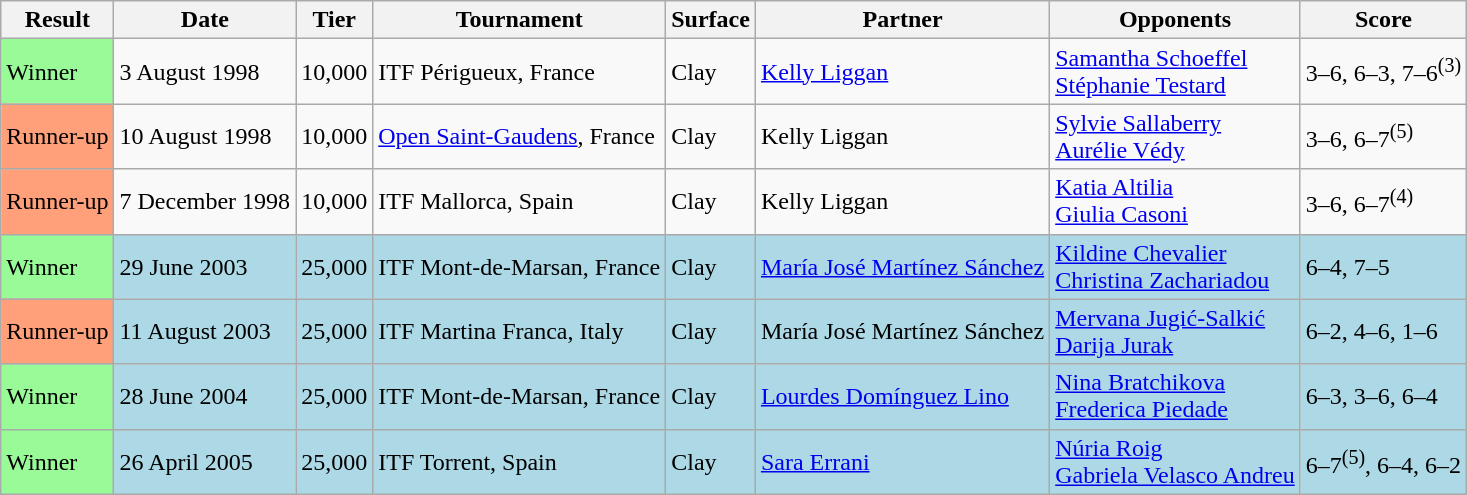<table class="sortable wikitable">
<tr>
<th>Result</th>
<th>Date</th>
<th>Tier</th>
<th>Tournament</th>
<th>Surface</th>
<th>Partner</th>
<th>Opponents</th>
<th>Score</th>
</tr>
<tr>
<td bgcolor="98FB98">Winner</td>
<td>3 August 1998</td>
<td>10,000</td>
<td>ITF Périgueux, France</td>
<td>Clay</td>
<td> <a href='#'>Kelly Liggan</a></td>
<td> <a href='#'>Samantha Schoeffel</a> <br>  <a href='#'>Stéphanie Testard</a></td>
<td>3–6, 6–3, 7–6<sup>(3)</sup></td>
</tr>
<tr>
<td bgcolor=FFA07A>Runner-up</td>
<td>10 August 1998</td>
<td>10,000</td>
<td><a href='#'>Open Saint-Gaudens</a>, France</td>
<td>Clay</td>
<td> Kelly Liggan</td>
<td> <a href='#'>Sylvie Sallaberry</a> <br>  <a href='#'>Aurélie Védy</a></td>
<td>3–6, 6–7<sup>(5)</sup></td>
</tr>
<tr>
<td bgcolor=FFA07A>Runner-up</td>
<td>7 December 1998</td>
<td>10,000</td>
<td>ITF Mallorca, Spain</td>
<td>Clay</td>
<td> Kelly Liggan</td>
<td> <a href='#'>Katia Altilia</a> <br>  <a href='#'>Giulia Casoni</a></td>
<td>3–6, 6–7<sup>(4)</sup></td>
</tr>
<tr style="background:lightblue;">
<td bgcolor="98FB98">Winner</td>
<td>29 June 2003</td>
<td>25,000</td>
<td>ITF Mont-de-Marsan, France</td>
<td>Clay</td>
<td> <a href='#'>María José Martínez Sánchez</a></td>
<td> <a href='#'>Kildine Chevalier</a> <br>  <a href='#'>Christina Zachariadou</a></td>
<td>6–4, 7–5</td>
</tr>
<tr style="background:lightblue;">
<td bgcolor=FFA07A>Runner-up</td>
<td>11 August 2003</td>
<td>25,000</td>
<td>ITF Martina Franca, Italy</td>
<td>Clay</td>
<td> María José Martínez Sánchez</td>
<td> <a href='#'>Mervana Jugić-Salkić</a> <br>  <a href='#'>Darija Jurak</a></td>
<td>6–2, 4–6, 1–6</td>
</tr>
<tr style="background:lightblue;">
<td bgcolor="98FB98">Winner</td>
<td>28 June 2004</td>
<td>25,000</td>
<td>ITF Mont-de-Marsan, France</td>
<td>Clay</td>
<td> <a href='#'>Lourdes Domínguez Lino</a></td>
<td> <a href='#'>Nina Bratchikova</a> <br>  <a href='#'>Frederica Piedade</a></td>
<td>6–3, 3–6, 6–4</td>
</tr>
<tr style="background:lightblue;">
<td bgcolor="98FB98">Winner</td>
<td>26 April 2005</td>
<td>25,000</td>
<td>ITF Torrent, Spain</td>
<td>Clay</td>
<td> <a href='#'>Sara Errani</a></td>
<td> <a href='#'>Núria Roig</a> <br>  <a href='#'>Gabriela Velasco Andreu</a></td>
<td>6–7<sup>(5)</sup>, 6–4, 6–2</td>
</tr>
</table>
